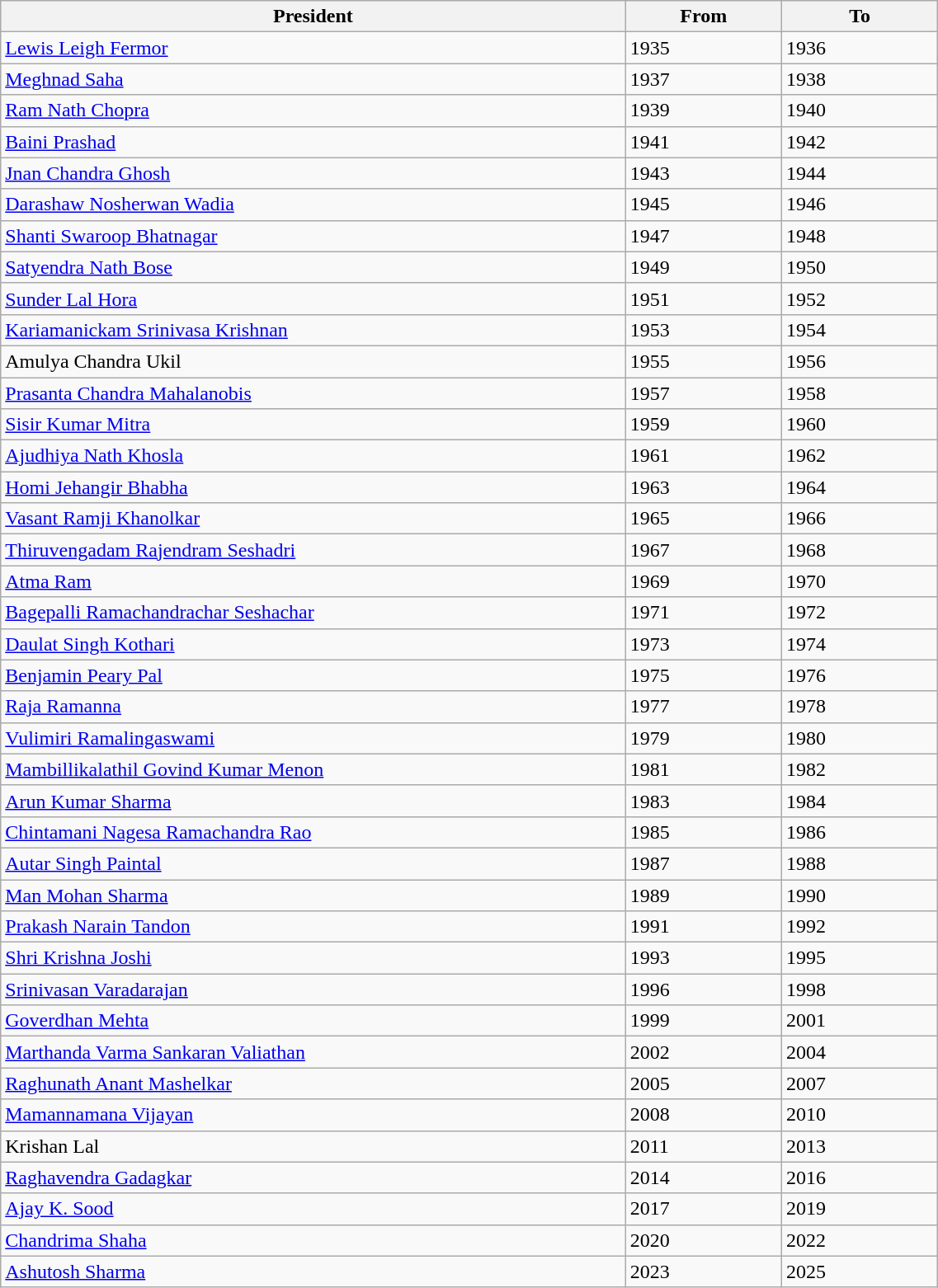<table class="wikitable plainrowheaders sortable" style="width:60%">
<tr>
<th scope="col" style="width:40%">President</th>
<th scope="col" style="width:10%">From</th>
<th scope="col" style="width:10%">To</th>
</tr>
<tr>
<td><a href='#'>Lewis Leigh Fermor</a></td>
<td>1935</td>
<td>1936</td>
</tr>
<tr>
<td><a href='#'>Meghnad Saha</a></td>
<td>1937</td>
<td>1938</td>
</tr>
<tr>
<td><a href='#'>Ram Nath Chopra</a></td>
<td>1939</td>
<td>1940</td>
</tr>
<tr>
<td><a href='#'>Baini Prashad</a></td>
<td>1941</td>
<td>1942</td>
</tr>
<tr>
<td><a href='#'>Jnan Chandra Ghosh</a></td>
<td>1943</td>
<td>1944</td>
</tr>
<tr>
<td><a href='#'>Darashaw Nosherwan Wadia</a></td>
<td>1945</td>
<td>1946</td>
</tr>
<tr>
<td><a href='#'>Shanti Swaroop Bhatnagar</a></td>
<td>1947</td>
<td>1948</td>
</tr>
<tr>
<td><a href='#'>Satyendra Nath Bose</a></td>
<td>1949</td>
<td>1950</td>
</tr>
<tr>
<td><a href='#'>Sunder Lal Hora</a></td>
<td>1951</td>
<td>1952</td>
</tr>
<tr>
<td><a href='#'>Kariamanickam Srinivasa Krishnan</a></td>
<td>1953</td>
<td>1954</td>
</tr>
<tr>
<td>Amulya Chandra Ukil</td>
<td>1955</td>
<td>1956</td>
</tr>
<tr>
<td><a href='#'>Prasanta Chandra Mahalanobis</a></td>
<td>1957</td>
<td>1958</td>
</tr>
<tr>
<td><a href='#'>Sisir Kumar Mitra</a></td>
<td>1959</td>
<td>1960</td>
</tr>
<tr>
<td><a href='#'>Ajudhiya Nath Khosla</a></td>
<td>1961</td>
<td>1962</td>
</tr>
<tr>
<td><a href='#'>Homi Jehangir Bhabha</a></td>
<td>1963</td>
<td>1964</td>
</tr>
<tr>
<td><a href='#'>Vasant Ramji Khanolkar</a></td>
<td>1965</td>
<td>1966</td>
</tr>
<tr>
<td><a href='#'>Thiruvengadam Rajendram Seshadri</a></td>
<td>1967</td>
<td>1968</td>
</tr>
<tr>
<td><a href='#'>Atma Ram</a></td>
<td>1969</td>
<td>1970</td>
</tr>
<tr>
<td><a href='#'>Bagepalli Ramachandrachar Seshachar</a></td>
<td>1971</td>
<td>1972</td>
</tr>
<tr>
<td><a href='#'>Daulat Singh Kothari</a></td>
<td>1973</td>
<td>1974</td>
</tr>
<tr>
<td><a href='#'>Benjamin Peary Pal</a></td>
<td>1975</td>
<td>1976</td>
</tr>
<tr>
<td><a href='#'>Raja Ramanna</a></td>
<td>1977</td>
<td>1978</td>
</tr>
<tr>
<td><a href='#'>Vulimiri Ramalingaswami</a></td>
<td>1979</td>
<td>1980</td>
</tr>
<tr>
<td><a href='#'>Mambillikalathil Govind Kumar Menon</a></td>
<td>1981</td>
<td>1982</td>
</tr>
<tr>
<td><a href='#'>Arun Kumar Sharma</a></td>
<td>1983</td>
<td>1984</td>
</tr>
<tr>
<td><a href='#'>Chintamani Nagesa Ramachandra Rao</a></td>
<td>1985</td>
<td>1986</td>
</tr>
<tr>
<td><a href='#'>Autar Singh Paintal</a></td>
<td>1987</td>
<td>1988</td>
</tr>
<tr>
<td><a href='#'>Man Mohan Sharma</a></td>
<td>1989</td>
<td>1990</td>
</tr>
<tr>
<td><a href='#'>Prakash Narain Tandon</a></td>
<td>1991</td>
<td>1992</td>
</tr>
<tr>
<td><a href='#'>Shri Krishna Joshi</a></td>
<td>1993</td>
<td>1995</td>
</tr>
<tr>
<td><a href='#'>Srinivasan Varadarajan</a></td>
<td>1996</td>
<td>1998</td>
</tr>
<tr>
<td><a href='#'>Goverdhan Mehta</a></td>
<td>1999</td>
<td>2001</td>
</tr>
<tr>
<td><a href='#'>Marthanda Varma Sankaran Valiathan</a></td>
<td>2002</td>
<td>2004</td>
</tr>
<tr>
<td><a href='#'>Raghunath Anant Mashelkar</a></td>
<td>2005</td>
<td>2007</td>
</tr>
<tr>
<td><a href='#'>Mamannamana Vijayan</a></td>
<td>2008</td>
<td>2010</td>
</tr>
<tr>
<td>Krishan Lal</td>
<td>2011</td>
<td>2013</td>
</tr>
<tr>
<td><a href='#'>Raghavendra Gadagkar</a></td>
<td>2014</td>
<td>2016</td>
</tr>
<tr>
<td><a href='#'>Ajay K. Sood</a></td>
<td>2017</td>
<td>2019</td>
</tr>
<tr>
<td><a href='#'>Chandrima Shaha</a></td>
<td>2020</td>
<td>2022</td>
</tr>
<tr>
<td><a href='#'>Ashutosh Sharma</a></td>
<td>2023</td>
<td>2025</td>
</tr>
</table>
